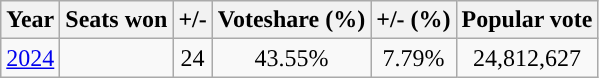<table class="wikitable sortable">
<tr>
<th style="background-color:">Year</th>
<th style="background-color:">Seats won</th>
<th style="background-color:">+/-</th>
<th style="background-color:">Voteshare (%)</th>
<th style="background-color:">+/- (%)</th>
<th style="background-color:">Popular vote</th>
</tr>
<tr style="text-align:center;">
<td><a href='#'>2024</a></td>
<td></td>
<td> 24</td>
<td>43.55%</td>
<td> 7.79%</td>
<td>24,812,627</td>
</tr>
</table>
